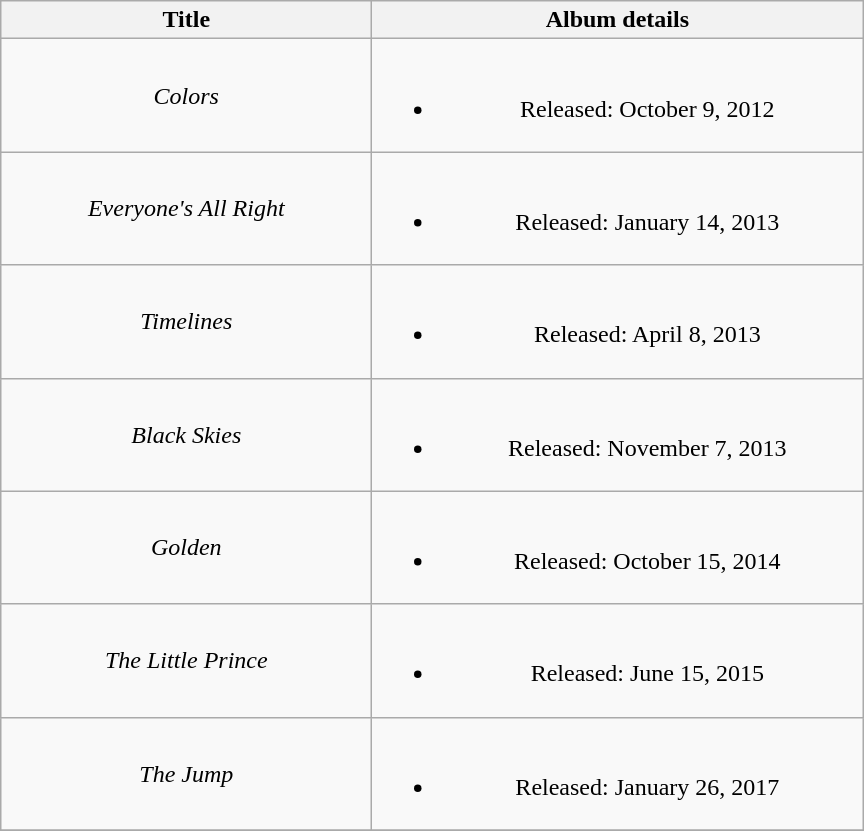<table class="wikitable plainrowheaders" style="text-align:center;">
<tr>
<th rowspan="1" style="width:15em;">Title</th>
<th rowspan="1" style="width:20em;">Album details</th>
</tr>
<tr>
<td><em>Colors</em></td>
<td><br><ul><li>Released: October 9, 2012</li></ul></td>
</tr>
<tr>
<td><em>Everyone's All Right</em></td>
<td><br><ul><li>Released: January 14, 2013</li></ul></td>
</tr>
<tr>
<td><em>Timelines</em></td>
<td><br><ul><li>Released: April 8, 2013</li></ul></td>
</tr>
<tr>
<td><em>Black Skies</em></td>
<td><br><ul><li>Released: November 7, 2013</li></ul></td>
</tr>
<tr>
<td><em>Golden</em></td>
<td><br><ul><li>Released: October 15, 2014</li></ul></td>
</tr>
<tr>
<td><em>The Little Prince</em></td>
<td><br><ul><li>Released: June 15, 2015</li></ul></td>
</tr>
<tr>
<td><em>The Jump</em></td>
<td><br><ul><li>Released: January 26, 2017</li></ul></td>
</tr>
<tr>
</tr>
</table>
